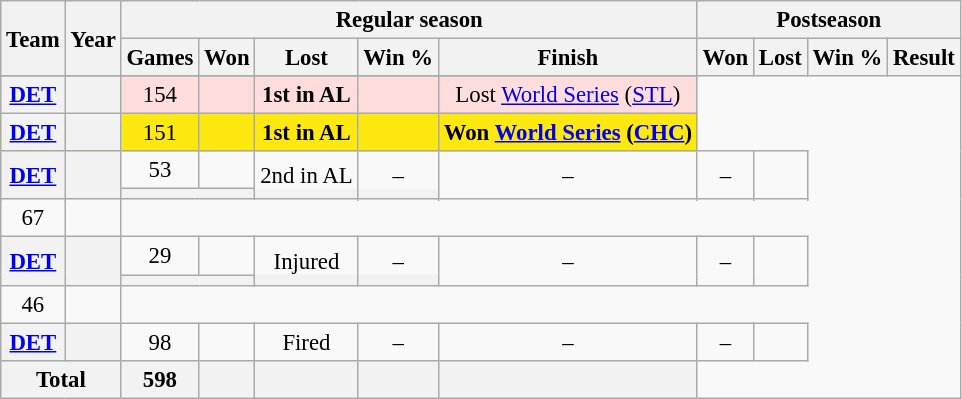<table class="wikitable" style="font-size: 95%; text-align:center;">
<tr>
<th rowspan="2">Team</th>
<th rowspan="2">Year</th>
<th colspan="5">Regular season</th>
<th colspan="4">Postseason</th>
</tr>
<tr>
<th>Games</th>
<th>Won</th>
<th>Lost</th>
<th>Win %</th>
<th>Finish</th>
<th>Won</th>
<th>Lost</th>
<th>Win %</th>
<th>Result</th>
</tr>
<tr>
</tr>
<tr style="background:#fdd">
<th><a href='#'>DET</a></th>
<th></th>
<td>154</td>
<td></td>
<td><strong>1st in AL</strong></td>
<td></td>
<td>Lost <a href='#'>World Series</a> (<a href='#'>STL</a>)</td>
</tr>
<tr style="background:#fde910">
<th><a href='#'>DET</a></th>
<th></th>
<td>151</td>
<td></td>
<td><strong>1st in AL</strong></td>
<td></td>
<td><strong>Won <a href='#'>World Series</a> (<a href='#'>CHC</a>)</strong></td>
</tr>
<tr>
<th rowspan=3><a href='#'>DET</a></th>
<th rowspan=3></th>
<td>53</td>
<td></td>
<td rowspan=3>2nd in AL</td>
<td rowspan=3>–</td>
<td rowspan=3>–</td>
<td rowspan=3>–</td>
<td rowspan=3></td>
</tr>
<tr>
<th colspan=4></th>
</tr>
<tr>
</tr>
<tr>
<td>67</td>
<td></td>
</tr>
<tr>
<th rowspan=3><a href='#'>DET</a></th>
<th rowspan=3></th>
<td>29</td>
<td></td>
<td rowspan=3>Injured</td>
<td rowspan=3>–</td>
<td rowspan=3>–</td>
<td rowspan=3>–</td>
<td rowspan=3></td>
</tr>
<tr>
<th colspan=4></th>
</tr>
<tr>
</tr>
<tr>
<td>46</td>
<td></td>
</tr>
<tr>
<th><a href='#'>DET</a></th>
<th></th>
<td>98</td>
<td></td>
<td>Fired</td>
<td>–</td>
<td>–</td>
<td>–</td>
<td></td>
</tr>
<tr>
<th colspan="2">Total</th>
<th>598</th>
<th></th>
<th></th>
<th></th>
<th></th>
</tr>
</table>
